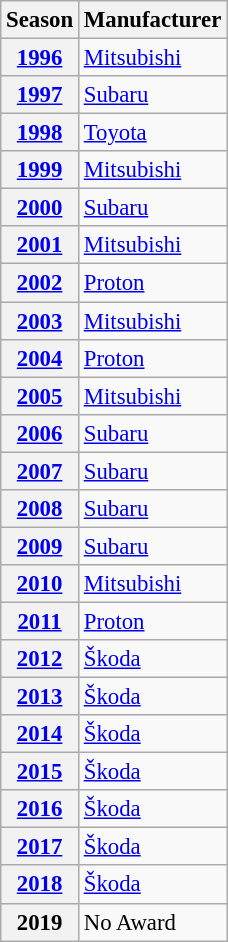<table class="wikitable" style="font-size: 95%;">
<tr>
<th>Season</th>
<th>Manufacturer</th>
</tr>
<tr>
<th><a href='#'>1996</a></th>
<td> <a href='#'>Mitsubishi</a></td>
</tr>
<tr>
<th><a href='#'>1997</a></th>
<td> <a href='#'>Subaru</a></td>
</tr>
<tr>
<th><a href='#'>1998</a></th>
<td> <a href='#'>Toyota</a></td>
</tr>
<tr>
<th><a href='#'>1999</a></th>
<td> <a href='#'>Mitsubishi</a></td>
</tr>
<tr>
<th><a href='#'>2000</a></th>
<td> <a href='#'>Subaru</a></td>
</tr>
<tr>
<th><a href='#'>2001</a></th>
<td> <a href='#'>Mitsubishi</a></td>
</tr>
<tr>
<th><a href='#'>2002</a></th>
<td> <a href='#'>Proton</a></td>
</tr>
<tr>
<th><a href='#'>2003</a></th>
<td> <a href='#'>Mitsubishi</a></td>
</tr>
<tr>
<th><a href='#'>2004</a></th>
<td> <a href='#'>Proton</a></td>
</tr>
<tr>
<th><a href='#'>2005</a></th>
<td> <a href='#'>Mitsubishi</a></td>
</tr>
<tr>
<th><a href='#'>2006</a></th>
<td> <a href='#'>Subaru</a></td>
</tr>
<tr>
<th><a href='#'>2007</a></th>
<td> <a href='#'>Subaru</a></td>
</tr>
<tr>
<th><a href='#'>2008</a></th>
<td> <a href='#'>Subaru</a></td>
</tr>
<tr>
<th><a href='#'>2009</a></th>
<td> <a href='#'>Subaru</a></td>
</tr>
<tr>
<th><a href='#'>2010</a></th>
<td> <a href='#'>Mitsubishi</a></td>
</tr>
<tr>
<th><a href='#'>2011</a></th>
<td> <a href='#'>Proton</a></td>
</tr>
<tr>
<th><a href='#'>2012</a></th>
<td> <a href='#'>Škoda</a></td>
</tr>
<tr>
<th><a href='#'>2013</a></th>
<td> <a href='#'>Škoda</a></td>
</tr>
<tr>
<th><a href='#'>2014</a></th>
<td> <a href='#'>Škoda</a></td>
</tr>
<tr>
<th><a href='#'>2015</a></th>
<td> <a href='#'>Škoda</a></td>
</tr>
<tr>
<th><a href='#'>2016</a></th>
<td> <a href='#'>Škoda</a></td>
</tr>
<tr>
<th><a href='#'>2017</a></th>
<td> <a href='#'>Škoda</a></td>
</tr>
<tr>
<th><a href='#'>2018</a></th>
<td> <a href='#'>Škoda</a></td>
</tr>
<tr>
<th>2019</th>
<td>No Award</td>
</tr>
</table>
